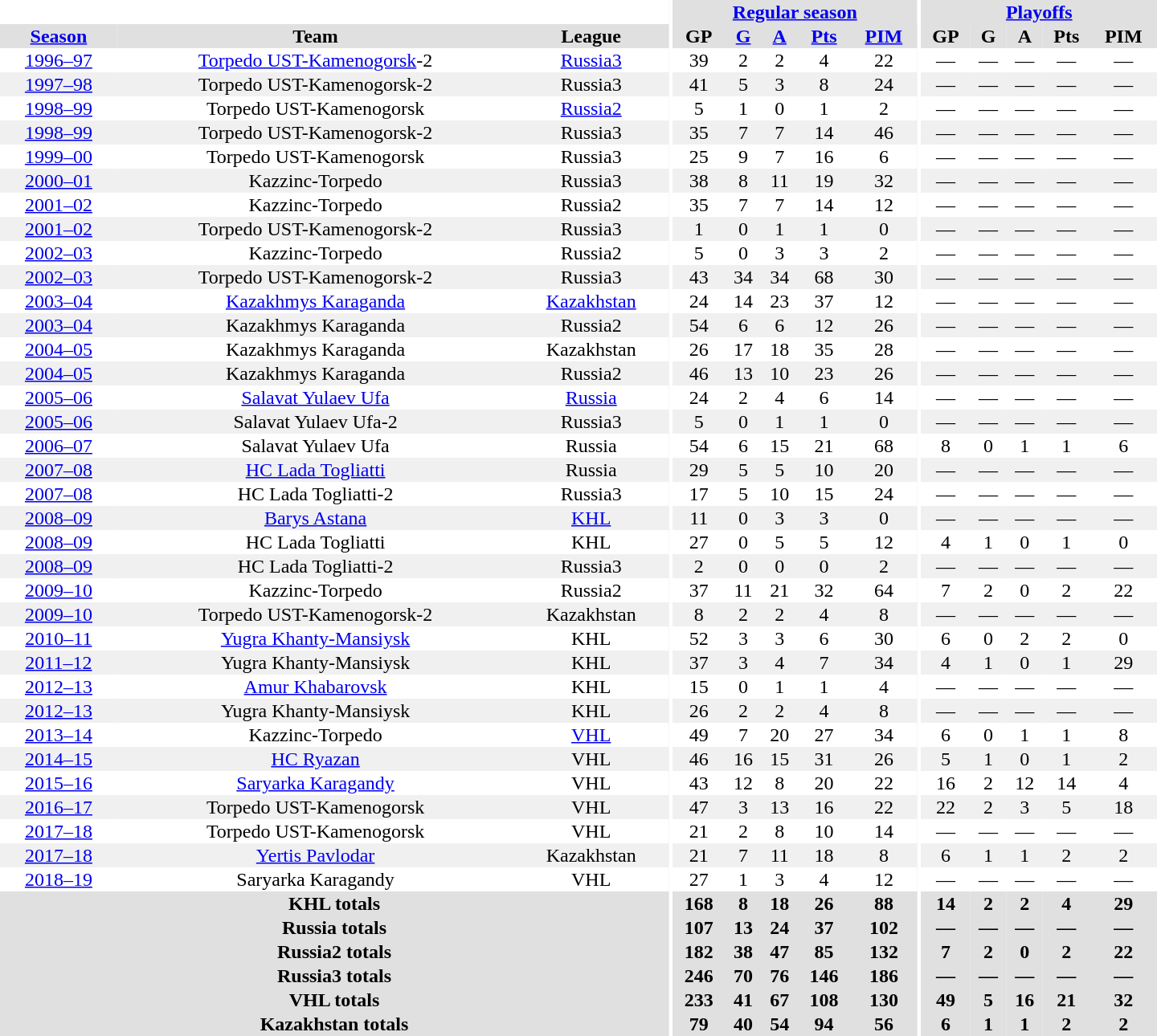<table border="0" cellpadding="1" cellspacing="0" style="text-align:center; width:60em">
<tr bgcolor="#e0e0e0">
<th colspan="3" bgcolor="#ffffff"></th>
<th rowspan="99" bgcolor="#ffffff"></th>
<th colspan="5"><a href='#'>Regular season</a></th>
<th rowspan="99" bgcolor="#ffffff"></th>
<th colspan="5"><a href='#'>Playoffs</a></th>
</tr>
<tr bgcolor="#e0e0e0">
<th><a href='#'>Season</a></th>
<th>Team</th>
<th>League</th>
<th>GP</th>
<th><a href='#'>G</a></th>
<th><a href='#'>A</a></th>
<th><a href='#'>Pts</a></th>
<th><a href='#'>PIM</a></th>
<th>GP</th>
<th>G</th>
<th>A</th>
<th>Pts</th>
<th>PIM</th>
</tr>
<tr>
<td><a href='#'>1996–97</a></td>
<td><a href='#'>Torpedo UST-Kamenogorsk</a>-2</td>
<td><a href='#'>Russia3</a></td>
<td>39</td>
<td>2</td>
<td>2</td>
<td>4</td>
<td>22</td>
<td>—</td>
<td>—</td>
<td>—</td>
<td>—</td>
<td>—</td>
</tr>
<tr bgcolor="#f0f0f0">
<td><a href='#'>1997–98</a></td>
<td>Torpedo UST-Kamenogorsk-2</td>
<td>Russia3</td>
<td>41</td>
<td>5</td>
<td>3</td>
<td>8</td>
<td>24</td>
<td>—</td>
<td>—</td>
<td>—</td>
<td>—</td>
<td>—</td>
</tr>
<tr>
<td><a href='#'>1998–99</a></td>
<td>Torpedo UST-Kamenogorsk</td>
<td><a href='#'>Russia2</a></td>
<td>5</td>
<td>1</td>
<td>0</td>
<td>1</td>
<td>2</td>
<td>—</td>
<td>—</td>
<td>—</td>
<td>—</td>
<td>—</td>
</tr>
<tr bgcolor="#f0f0f0">
<td><a href='#'>1998–99</a></td>
<td>Torpedo UST-Kamenogorsk-2</td>
<td>Russia3</td>
<td>35</td>
<td>7</td>
<td>7</td>
<td>14</td>
<td>46</td>
<td>—</td>
<td>—</td>
<td>—</td>
<td>—</td>
<td>—</td>
</tr>
<tr>
<td><a href='#'>1999–00</a></td>
<td>Torpedo UST-Kamenogorsk</td>
<td>Russia3</td>
<td>25</td>
<td>9</td>
<td>7</td>
<td>16</td>
<td>6</td>
<td>—</td>
<td>—</td>
<td>—</td>
<td>—</td>
<td>—</td>
</tr>
<tr bgcolor="#f0f0f0">
<td><a href='#'>2000–01</a></td>
<td>Kazzinc-Torpedo</td>
<td>Russia3</td>
<td>38</td>
<td>8</td>
<td>11</td>
<td>19</td>
<td>32</td>
<td>—</td>
<td>—</td>
<td>—</td>
<td>—</td>
<td>—</td>
</tr>
<tr>
<td><a href='#'>2001–02</a></td>
<td>Kazzinc-Torpedo</td>
<td>Russia2</td>
<td>35</td>
<td>7</td>
<td>7</td>
<td>14</td>
<td>12</td>
<td>—</td>
<td>—</td>
<td>—</td>
<td>—</td>
<td>—</td>
</tr>
<tr bgcolor="#f0f0f0">
<td><a href='#'>2001–02</a></td>
<td>Torpedo UST-Kamenogorsk-2</td>
<td>Russia3</td>
<td>1</td>
<td>0</td>
<td>1</td>
<td>1</td>
<td>0</td>
<td>—</td>
<td>—</td>
<td>—</td>
<td>—</td>
<td>—</td>
</tr>
<tr>
<td><a href='#'>2002–03</a></td>
<td>Kazzinc-Torpedo</td>
<td>Russia2</td>
<td>5</td>
<td>0</td>
<td>3</td>
<td>3</td>
<td>2</td>
<td>—</td>
<td>—</td>
<td>—</td>
<td>—</td>
<td>—</td>
</tr>
<tr bgcolor="#f0f0f0">
<td><a href='#'>2002–03</a></td>
<td>Torpedo UST-Kamenogorsk-2</td>
<td>Russia3</td>
<td>43</td>
<td>34</td>
<td>34</td>
<td>68</td>
<td>30</td>
<td>—</td>
<td>—</td>
<td>—</td>
<td>—</td>
<td>—</td>
</tr>
<tr>
<td><a href='#'>2003–04</a></td>
<td><a href='#'>Kazakhmys Karaganda</a></td>
<td><a href='#'>Kazakhstan</a></td>
<td>24</td>
<td>14</td>
<td>23</td>
<td>37</td>
<td>12</td>
<td>—</td>
<td>—</td>
<td>—</td>
<td>—</td>
<td>—</td>
</tr>
<tr bgcolor="#f0f0f0">
<td><a href='#'>2003–04</a></td>
<td>Kazakhmys Karaganda</td>
<td>Russia2</td>
<td>54</td>
<td>6</td>
<td>6</td>
<td>12</td>
<td>26</td>
<td>—</td>
<td>—</td>
<td>—</td>
<td>—</td>
<td>—</td>
</tr>
<tr>
<td><a href='#'>2004–05</a></td>
<td>Kazakhmys Karaganda</td>
<td>Kazakhstan</td>
<td>26</td>
<td>17</td>
<td>18</td>
<td>35</td>
<td>28</td>
<td>—</td>
<td>—</td>
<td>—</td>
<td>—</td>
<td>—</td>
</tr>
<tr bgcolor="#f0f0f0">
<td><a href='#'>2004–05</a></td>
<td>Kazakhmys Karaganda</td>
<td>Russia2</td>
<td>46</td>
<td>13</td>
<td>10</td>
<td>23</td>
<td>26</td>
<td>—</td>
<td>—</td>
<td>—</td>
<td>—</td>
<td>—</td>
</tr>
<tr>
<td><a href='#'>2005–06</a></td>
<td><a href='#'>Salavat Yulaev Ufa</a></td>
<td><a href='#'>Russia</a></td>
<td>24</td>
<td>2</td>
<td>4</td>
<td>6</td>
<td>14</td>
<td>—</td>
<td>—</td>
<td>—</td>
<td>—</td>
<td>—</td>
</tr>
<tr bgcolor="#f0f0f0">
<td><a href='#'>2005–06</a></td>
<td>Salavat Yulaev Ufa-2</td>
<td>Russia3</td>
<td>5</td>
<td>0</td>
<td>1</td>
<td>1</td>
<td>0</td>
<td>—</td>
<td>—</td>
<td>—</td>
<td>—</td>
<td>—</td>
</tr>
<tr>
<td><a href='#'>2006–07</a></td>
<td>Salavat Yulaev Ufa</td>
<td>Russia</td>
<td>54</td>
<td>6</td>
<td>15</td>
<td>21</td>
<td>68</td>
<td>8</td>
<td>0</td>
<td>1</td>
<td>1</td>
<td>6</td>
</tr>
<tr bgcolor="#f0f0f0">
<td><a href='#'>2007–08</a></td>
<td><a href='#'>HC Lada Togliatti</a></td>
<td>Russia</td>
<td>29</td>
<td>5</td>
<td>5</td>
<td>10</td>
<td>20</td>
<td>—</td>
<td>—</td>
<td>—</td>
<td>—</td>
<td>—</td>
</tr>
<tr>
<td><a href='#'>2007–08</a></td>
<td>HC Lada Togliatti-2</td>
<td>Russia3</td>
<td>17</td>
<td>5</td>
<td>10</td>
<td>15</td>
<td>24</td>
<td>—</td>
<td>—</td>
<td>—</td>
<td>—</td>
<td>—</td>
</tr>
<tr bgcolor="#f0f0f0">
<td><a href='#'>2008–09</a></td>
<td><a href='#'>Barys Astana</a></td>
<td><a href='#'>KHL</a></td>
<td>11</td>
<td>0</td>
<td>3</td>
<td>3</td>
<td>0</td>
<td>—</td>
<td>—</td>
<td>—</td>
<td>—</td>
<td>—</td>
</tr>
<tr>
<td><a href='#'>2008–09</a></td>
<td>HC Lada Togliatti</td>
<td>KHL</td>
<td>27</td>
<td>0</td>
<td>5</td>
<td>5</td>
<td>12</td>
<td>4</td>
<td>1</td>
<td>0</td>
<td>1</td>
<td>0</td>
</tr>
<tr bgcolor="#f0f0f0">
<td><a href='#'>2008–09</a></td>
<td>HC Lada Togliatti-2</td>
<td>Russia3</td>
<td>2</td>
<td>0</td>
<td>0</td>
<td>0</td>
<td>2</td>
<td>—</td>
<td>—</td>
<td>—</td>
<td>—</td>
<td>—</td>
</tr>
<tr>
<td><a href='#'>2009–10</a></td>
<td>Kazzinc-Torpedo</td>
<td>Russia2</td>
<td>37</td>
<td>11</td>
<td>21</td>
<td>32</td>
<td>64</td>
<td>7</td>
<td>2</td>
<td>0</td>
<td>2</td>
<td>22</td>
</tr>
<tr bgcolor="#f0f0f0">
<td><a href='#'>2009–10</a></td>
<td>Torpedo UST-Kamenogorsk-2</td>
<td>Kazakhstan</td>
<td>8</td>
<td>2</td>
<td>2</td>
<td>4</td>
<td>8</td>
<td>—</td>
<td>—</td>
<td>—</td>
<td>—</td>
<td>—</td>
</tr>
<tr>
<td><a href='#'>2010–11</a></td>
<td><a href='#'>Yugra Khanty-Mansiysk</a></td>
<td>KHL</td>
<td>52</td>
<td>3</td>
<td>3</td>
<td>6</td>
<td>30</td>
<td>6</td>
<td>0</td>
<td>2</td>
<td>2</td>
<td>0</td>
</tr>
<tr bgcolor="#f0f0f0">
<td><a href='#'>2011–12</a></td>
<td>Yugra Khanty-Mansiysk</td>
<td>KHL</td>
<td>37</td>
<td>3</td>
<td>4</td>
<td>7</td>
<td>34</td>
<td>4</td>
<td>1</td>
<td>0</td>
<td>1</td>
<td>29</td>
</tr>
<tr>
<td><a href='#'>2012–13</a></td>
<td><a href='#'>Amur Khabarovsk</a></td>
<td>KHL</td>
<td>15</td>
<td>0</td>
<td>1</td>
<td>1</td>
<td>4</td>
<td>—</td>
<td>—</td>
<td>—</td>
<td>—</td>
<td>—</td>
</tr>
<tr bgcolor="#f0f0f0">
<td><a href='#'>2012–13</a></td>
<td>Yugra Khanty-Mansiysk</td>
<td>KHL</td>
<td>26</td>
<td>2</td>
<td>2</td>
<td>4</td>
<td>8</td>
<td>—</td>
<td>—</td>
<td>—</td>
<td>—</td>
<td>—</td>
</tr>
<tr>
<td><a href='#'>2013–14</a></td>
<td>Kazzinc-Torpedo</td>
<td><a href='#'>VHL</a></td>
<td>49</td>
<td>7</td>
<td>20</td>
<td>27</td>
<td>34</td>
<td>6</td>
<td>0</td>
<td>1</td>
<td>1</td>
<td>8</td>
</tr>
<tr bgcolor="#f0f0f0">
<td><a href='#'>2014–15</a></td>
<td><a href='#'>HC Ryazan</a></td>
<td>VHL</td>
<td>46</td>
<td>16</td>
<td>15</td>
<td>31</td>
<td>26</td>
<td>5</td>
<td>1</td>
<td>0</td>
<td>1</td>
<td>2</td>
</tr>
<tr>
<td><a href='#'>2015–16</a></td>
<td><a href='#'>Saryarka Karagandy</a></td>
<td>VHL</td>
<td>43</td>
<td>12</td>
<td>8</td>
<td>20</td>
<td>22</td>
<td>16</td>
<td>2</td>
<td>12</td>
<td>14</td>
<td>4</td>
</tr>
<tr bgcolor="#f0f0f0">
<td><a href='#'>2016–17</a></td>
<td>Torpedo UST-Kamenogorsk</td>
<td>VHL</td>
<td>47</td>
<td>3</td>
<td>13</td>
<td>16</td>
<td>22</td>
<td>22</td>
<td>2</td>
<td>3</td>
<td>5</td>
<td>18</td>
</tr>
<tr>
<td><a href='#'>2017–18</a></td>
<td>Torpedo UST-Kamenogorsk</td>
<td>VHL</td>
<td>21</td>
<td>2</td>
<td>8</td>
<td>10</td>
<td>14</td>
<td>—</td>
<td>—</td>
<td>—</td>
<td>—</td>
<td>—</td>
</tr>
<tr bgcolor="#f0f0f0">
<td><a href='#'>2017–18</a></td>
<td><a href='#'>Yertis Pavlodar</a></td>
<td>Kazakhstan</td>
<td>21</td>
<td>7</td>
<td>11</td>
<td>18</td>
<td>8</td>
<td>6</td>
<td>1</td>
<td>1</td>
<td>2</td>
<td>2</td>
</tr>
<tr>
<td><a href='#'>2018–19</a></td>
<td>Saryarka Karagandy</td>
<td>VHL</td>
<td>27</td>
<td>1</td>
<td>3</td>
<td>4</td>
<td>12</td>
<td>—</td>
<td>—</td>
<td>—</td>
<td>—</td>
<td>—</td>
</tr>
<tr>
</tr>
<tr ALIGN="center" bgcolor="#e0e0e0">
<th colspan="3">KHL totals</th>
<th ALIGN="center">168</th>
<th ALIGN="center">8</th>
<th ALIGN="center">18</th>
<th ALIGN="center">26</th>
<th ALIGN="center">88</th>
<th ALIGN="center">14</th>
<th ALIGN="center">2</th>
<th ALIGN="center">2</th>
<th ALIGN="center">4</th>
<th ALIGN="center">29</th>
</tr>
<tr>
</tr>
<tr ALIGN="center" bgcolor="#e0e0e0">
<th colspan="3">Russia totals</th>
<th ALIGN="center">107</th>
<th ALIGN="center">13</th>
<th ALIGN="center">24</th>
<th ALIGN="center">37</th>
<th ALIGN="center">102</th>
<th ALIGN="center">—</th>
<th ALIGN="center">—</th>
<th ALIGN="center">—</th>
<th ALIGN="center">—</th>
<th ALIGN="center">—</th>
</tr>
<tr>
</tr>
<tr ALIGN="center" bgcolor="#e0e0e0">
<th colspan="3">Russia2 totals</th>
<th ALIGN="center">182</th>
<th ALIGN="center">38</th>
<th ALIGN="center">47</th>
<th ALIGN="center">85</th>
<th ALIGN="center">132</th>
<th ALIGN="center">7</th>
<th ALIGN="center">2</th>
<th ALIGN="center">0</th>
<th ALIGN="center">2</th>
<th ALIGN="center">22</th>
</tr>
<tr>
</tr>
<tr ALIGN="center" bgcolor="#e0e0e0">
<th colspan="3">Russia3 totals</th>
<th ALIGN="center">246</th>
<th ALIGN="center">70</th>
<th ALIGN="center">76</th>
<th ALIGN="center">146</th>
<th ALIGN="center">186</th>
<th ALIGN="center">—</th>
<th ALIGN="center">—</th>
<th ALIGN="center">—</th>
<th ALIGN="center">—</th>
<th ALIGN="center">—</th>
</tr>
<tr>
</tr>
<tr ALIGN="center" bgcolor="#e0e0e0">
<th colspan="3">VHL totals</th>
<th ALIGN="center">233</th>
<th ALIGN="center">41</th>
<th ALIGN="center">67</th>
<th ALIGN="center">108</th>
<th ALIGN="center">130</th>
<th ALIGN="center">49</th>
<th ALIGN="center">5</th>
<th ALIGN="center">16</th>
<th ALIGN="center">21</th>
<th ALIGN="center">32</th>
</tr>
<tr>
</tr>
<tr ALIGN="center" bgcolor="#e0e0e0">
<th colspan="3">Kazakhstan totals</th>
<th ALIGN="center">79</th>
<th ALIGN="center">40</th>
<th ALIGN="center">54</th>
<th ALIGN="center">94</th>
<th ALIGN="center">56</th>
<th ALIGN="center">6</th>
<th ALIGN="center">1</th>
<th ALIGN="center">1</th>
<th ALIGN="center">2</th>
<th ALIGN="center">2</th>
</tr>
</table>
